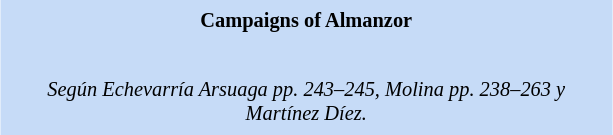<table class="toccolours" style="float: right; margin-left: 1em; margin-right: 2em; font-size: 85%; background:#c6dbf7; color:black; width:30em; max-width: 40%;" cellspacing="5">
<tr>
<th colspan="2" align="center"><strong>Campaigns of Almanzor</strong></th>
</tr>
<tr>
<td><br></td>
<td><br></td>
</tr>
<tr>
<td colspan="2" align="center"><em>Según Echevarría Arsuaga pp. 243–245, Molina pp. 238–263 y Martínez Díez.</em></td>
</tr>
</table>
